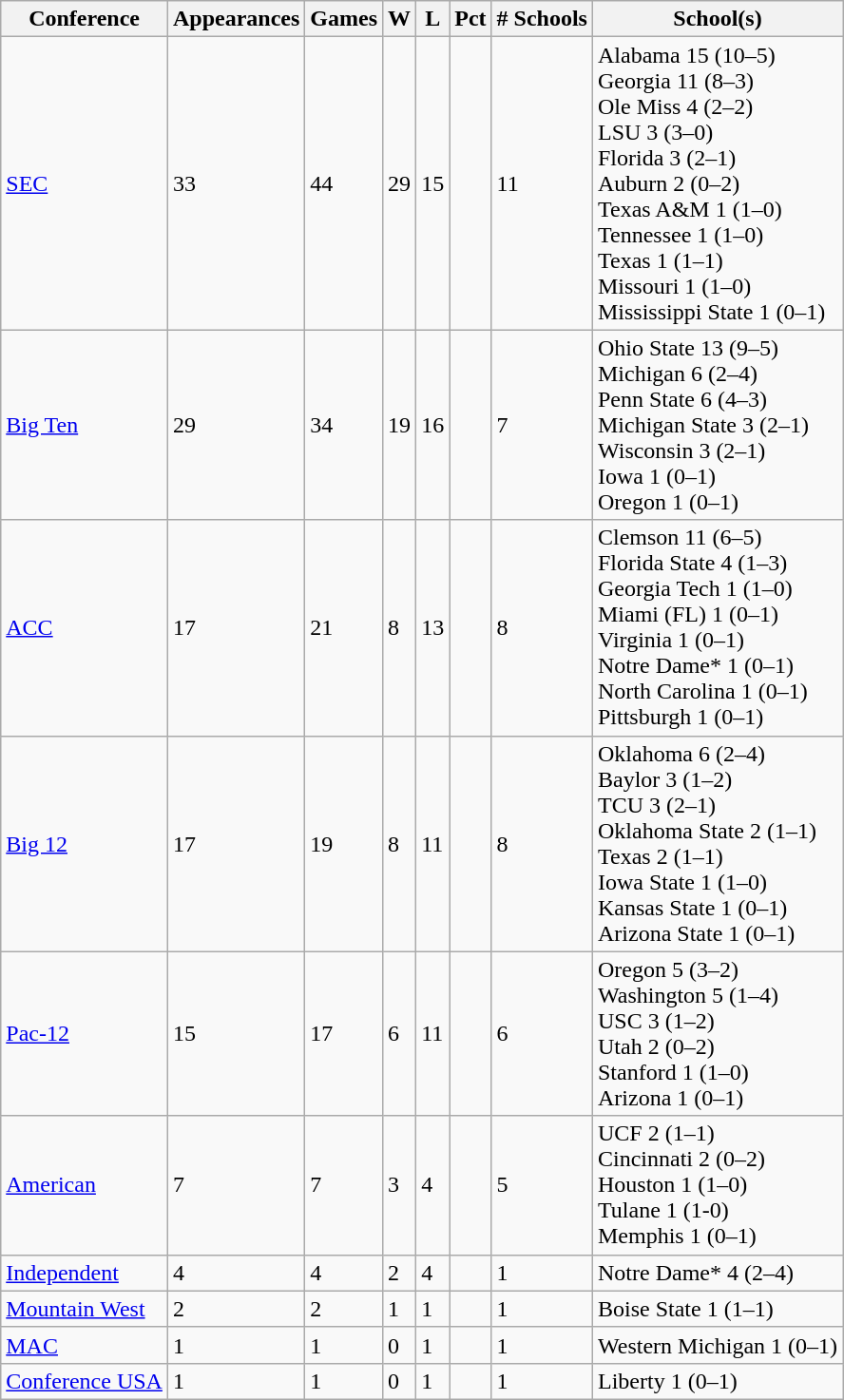<table class="wikitable sortable">
<tr>
<th>Conference</th>
<th>Appearances</th>
<th>Games</th>
<th>W</th>
<th>L</th>
<th>Pct</th>
<th># Schools</th>
<th class="unsortable">School(s)</th>
</tr>
<tr>
<td><a href='#'>SEC</a></td>
<td>33</td>
<td>44</td>
<td>29</td>
<td>15</td>
<td></td>
<td>11</td>
<td>Alabama 15 (10–5)<br>Georgia 11 (8–3)<br>Ole Miss 4 (2–2)<br>LSU 3 (3–0)<br>Florida 3 (2–1)<br>Auburn 2 (0–2)<br>Texas A&M 1 (1–0)<br>Tennessee 1 (1–0) <br> Texas 1 (1–1)<br>Missouri 1 (1–0) <br> Mississippi State 1 (0–1)</td>
</tr>
<tr>
<td><a href='#'>Big Ten</a></td>
<td>29</td>
<td>34</td>
<td>19</td>
<td>16</td>
<td></td>
<td>7</td>
<td>Ohio State 13 (9–5)<br>Michigan 6 (2–4)<br>Penn State 6 (4–3)<br>Michigan State 3 (2–1)<br>Wisconsin 3 (2–1)<br>Iowa 1 (0–1)<br> Oregon 1 (0–1)</td>
</tr>
<tr>
<td><a href='#'>ACC</a></td>
<td>17</td>
<td>21</td>
<td>8</td>
<td>13</td>
<td></td>
<td>8</td>
<td>Clemson 11 (6–5)<br>Florida State 4 (1–3)<br>Georgia Tech 1 (1–0)<br>Miami (FL) 1 (0–1)<br>Virginia 1 (0–1) <br>Notre Dame* 1 (0–1)<br>North Carolina 1 (0–1)<br>Pittsburgh 1 (0–1)</td>
</tr>
<tr>
<td><a href='#'>Big 12</a></td>
<td>17</td>
<td>19</td>
<td>8</td>
<td>11</td>
<td></td>
<td>8</td>
<td>Oklahoma 6 (2–4)<br>Baylor 3 (1–2)<br>TCU 3 (2–1)<br>Oklahoma State 2 (1–1)<br>Texas 2 (1–1)<br>Iowa State 1 (1–0)<br>Kansas State 1 (0–1)<br> Arizona State 1 (0–1)</td>
</tr>
<tr>
<td><a href='#'>Pac-12</a></td>
<td>15</td>
<td>17</td>
<td>6</td>
<td>11</td>
<td></td>
<td>6</td>
<td>Oregon 5 (3–2)<br>Washington 5 (1–4)<br>USC 3 (1–2)<br>Utah 2 (0–2)<br>Stanford 1 (1–0)<br>Arizona 1 (0–1)</td>
</tr>
<tr>
<td><a href='#'>American</a></td>
<td>7</td>
<td>7</td>
<td>3</td>
<td>4</td>
<td></td>
<td>5</td>
<td>UCF 2 (1–1)<br>Cincinnati 2 (0–2)<br>Houston 1 (1–0)<br>Tulane 1 (1-0) <br>Memphis 1 (0–1)</td>
</tr>
<tr>
<td><a href='#'>Independent</a></td>
<td>4</td>
<td>4</td>
<td>2</td>
<td>4</td>
<td></td>
<td>1</td>
<td>Notre Dame* 4 (2–4)</td>
</tr>
<tr>
<td><a href='#'>Mountain West</a></td>
<td>2</td>
<td>2</td>
<td>1</td>
<td>1</td>
<td></td>
<td>1</td>
<td>Boise State 1 (1–1)</td>
</tr>
<tr>
<td><a href='#'>MAC</a></td>
<td>1</td>
<td>1</td>
<td>0</td>
<td>1</td>
<td></td>
<td>1</td>
<td>Western Michigan 1 (0–1)</td>
</tr>
<tr>
<td><a href='#'>Conference USA</a></td>
<td>1</td>
<td>1</td>
<td>0</td>
<td>1</td>
<td></td>
<td>1</td>
<td>Liberty 1 (0–1)</td>
</tr>
</table>
